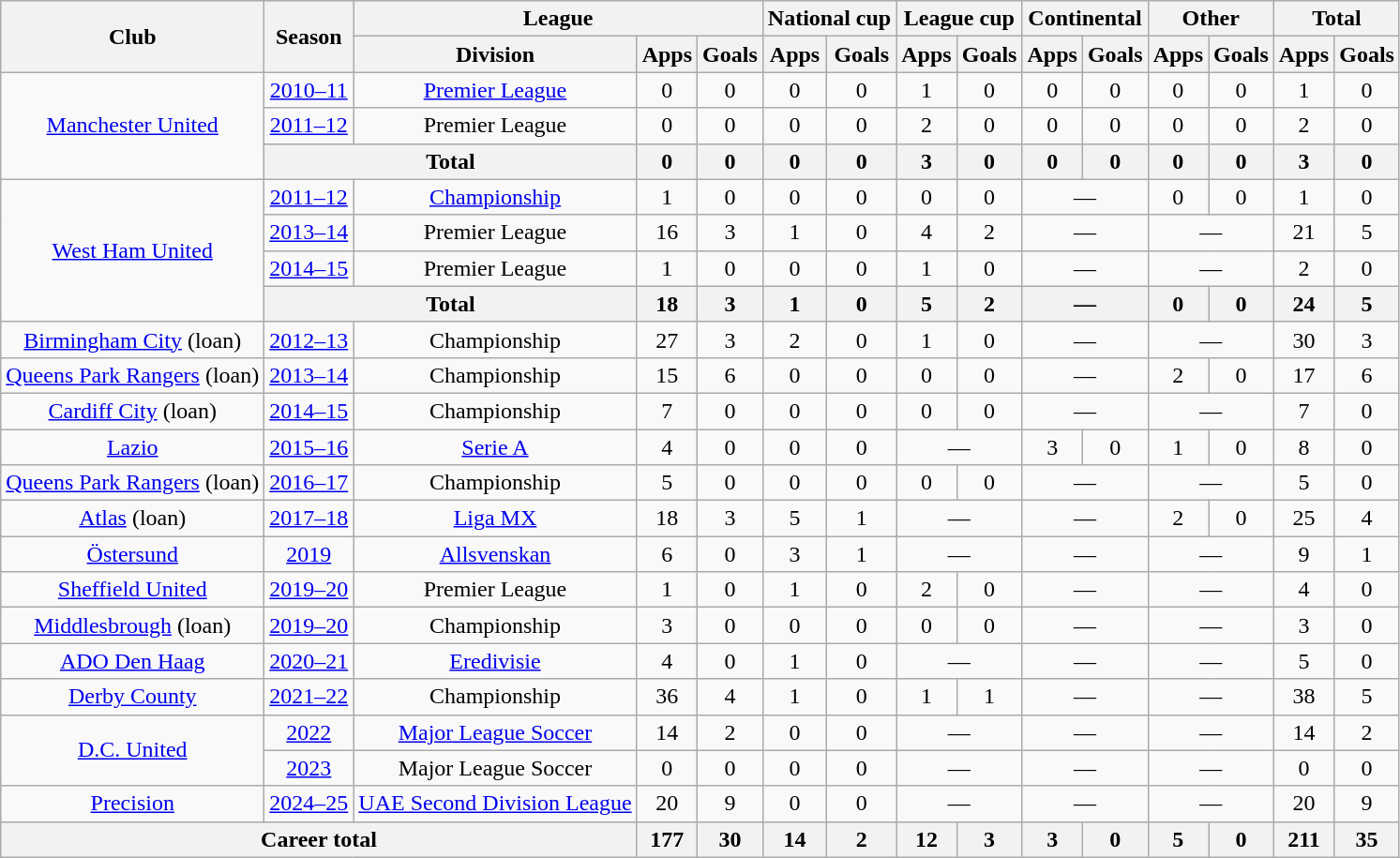<table class="wikitable" style="text-align:center">
<tr>
<th rowspan="2">Club</th>
<th rowspan="2">Season</th>
<th colspan="3">League</th>
<th colspan="2">National cup</th>
<th colspan="2">League cup</th>
<th colspan="2">Continental</th>
<th colspan="2">Other</th>
<th colspan="2">Total</th>
</tr>
<tr>
<th>Division</th>
<th>Apps</th>
<th>Goals</th>
<th>Apps</th>
<th>Goals</th>
<th>Apps</th>
<th>Goals</th>
<th>Apps</th>
<th>Goals</th>
<th>Apps</th>
<th>Goals</th>
<th>Apps</th>
<th>Goals</th>
</tr>
<tr>
<td rowspan="3"><a href='#'>Manchester United</a></td>
<td><a href='#'>2010–11</a></td>
<td><a href='#'>Premier League</a></td>
<td>0</td>
<td>0</td>
<td>0</td>
<td>0</td>
<td>1</td>
<td>0</td>
<td>0</td>
<td>0</td>
<td>0</td>
<td>0</td>
<td>1</td>
<td>0</td>
</tr>
<tr>
<td><a href='#'>2011–12</a></td>
<td>Premier League</td>
<td>0</td>
<td>0</td>
<td>0</td>
<td>0</td>
<td>2</td>
<td>0</td>
<td>0</td>
<td>0</td>
<td>0</td>
<td>0</td>
<td>2</td>
<td>0</td>
</tr>
<tr>
<th colspan="2">Total</th>
<th>0</th>
<th>0</th>
<th>0</th>
<th>0</th>
<th>3</th>
<th>0</th>
<th>0</th>
<th>0</th>
<th>0</th>
<th>0</th>
<th>3</th>
<th>0</th>
</tr>
<tr>
<td rowspan="4"><a href='#'>West Ham United</a></td>
<td><a href='#'>2011–12</a></td>
<td><a href='#'>Championship</a></td>
<td>1</td>
<td>0</td>
<td>0</td>
<td>0</td>
<td>0</td>
<td>0</td>
<td colspan="2">—</td>
<td>0</td>
<td>0</td>
<td>1</td>
<td>0</td>
</tr>
<tr>
<td><a href='#'>2013–14</a></td>
<td>Premier League</td>
<td>16</td>
<td>3</td>
<td>1</td>
<td>0</td>
<td>4</td>
<td>2</td>
<td colspan="2">—</td>
<td colspan="2">—</td>
<td>21</td>
<td>5</td>
</tr>
<tr>
<td><a href='#'>2014–15</a></td>
<td>Premier League</td>
<td>1</td>
<td>0</td>
<td>0</td>
<td>0</td>
<td>1</td>
<td>0</td>
<td colspan="2">—</td>
<td colspan="2">—</td>
<td>2</td>
<td>0</td>
</tr>
<tr>
<th colspan="2">Total</th>
<th>18</th>
<th>3</th>
<th>1</th>
<th>0</th>
<th>5</th>
<th>2</th>
<th colspan="2">—</th>
<th>0</th>
<th>0</th>
<th>24</th>
<th>5</th>
</tr>
<tr>
<td><a href='#'>Birmingham City</a> (loan)</td>
<td><a href='#'>2012–13</a></td>
<td>Championship</td>
<td>27</td>
<td>3</td>
<td>2</td>
<td>0</td>
<td>1</td>
<td>0</td>
<td colspan="2">—</td>
<td colspan="2">—</td>
<td>30</td>
<td>3</td>
</tr>
<tr>
<td><a href='#'>Queens Park Rangers</a> (loan)</td>
<td><a href='#'>2013–14</a></td>
<td>Championship</td>
<td>15</td>
<td>6</td>
<td>0</td>
<td>0</td>
<td>0</td>
<td>0</td>
<td colspan="2">—</td>
<td>2</td>
<td>0</td>
<td>17</td>
<td>6</td>
</tr>
<tr>
<td><a href='#'>Cardiff City</a> (loan)</td>
<td><a href='#'>2014–15</a></td>
<td>Championship</td>
<td>7</td>
<td>0</td>
<td>0</td>
<td>0</td>
<td>0</td>
<td>0</td>
<td colspan="2">—</td>
<td colspan="2">—</td>
<td>7</td>
<td>0</td>
</tr>
<tr>
<td><a href='#'>Lazio</a></td>
<td><a href='#'>2015–16</a></td>
<td><a href='#'>Serie A</a></td>
<td>4</td>
<td>0</td>
<td>0</td>
<td>0</td>
<td colspan="2">—</td>
<td>3</td>
<td>0</td>
<td>1</td>
<td>0</td>
<td>8</td>
<td>0</td>
</tr>
<tr>
<td><a href='#'>Queens Park Rangers</a> (loan)</td>
<td><a href='#'>2016–17</a></td>
<td>Championship</td>
<td>5</td>
<td>0</td>
<td>0</td>
<td>0</td>
<td>0</td>
<td>0</td>
<td colspan="2">—</td>
<td colspan="2">—</td>
<td>5</td>
<td>0</td>
</tr>
<tr>
<td><a href='#'>Atlas</a> (loan)</td>
<td><a href='#'>2017–18</a></td>
<td><a href='#'>Liga MX</a></td>
<td>18</td>
<td>3</td>
<td>5</td>
<td>1</td>
<td colspan="2">—</td>
<td colspan="2">—</td>
<td>2</td>
<td>0</td>
<td>25</td>
<td>4</td>
</tr>
<tr>
<td><a href='#'>Östersund</a></td>
<td><a href='#'>2019</a></td>
<td><a href='#'>Allsvenskan</a></td>
<td>6</td>
<td>0</td>
<td>3</td>
<td>1</td>
<td colspan="2">—</td>
<td colspan="2">—</td>
<td colspan="2">—</td>
<td>9</td>
<td>1</td>
</tr>
<tr>
<td><a href='#'>Sheffield United</a></td>
<td><a href='#'>2019–20</a></td>
<td>Premier League</td>
<td>1</td>
<td>0</td>
<td>1</td>
<td>0</td>
<td>2</td>
<td>0</td>
<td colspan="2">—</td>
<td colspan="2">—</td>
<td>4</td>
<td>0</td>
</tr>
<tr>
<td><a href='#'>Middlesbrough</a> (loan)</td>
<td><a href='#'>2019–20</a></td>
<td>Championship</td>
<td>3</td>
<td>0</td>
<td>0</td>
<td>0</td>
<td>0</td>
<td>0</td>
<td colspan="2">—</td>
<td colspan="2">—</td>
<td>3</td>
<td>0</td>
</tr>
<tr>
<td><a href='#'>ADO Den Haag</a></td>
<td><a href='#'>2020–21</a></td>
<td><a href='#'>Eredivisie</a></td>
<td>4</td>
<td>0</td>
<td>1</td>
<td>0</td>
<td colspan="2">—</td>
<td colspan="2">—</td>
<td colspan="2">—</td>
<td>5</td>
<td>0</td>
</tr>
<tr>
<td><a href='#'>Derby County</a></td>
<td><a href='#'>2021–22</a></td>
<td>Championship</td>
<td>36</td>
<td>4</td>
<td>1</td>
<td>0</td>
<td>1</td>
<td>1</td>
<td colspan="2">—</td>
<td colspan="2">—</td>
<td>38</td>
<td>5</td>
</tr>
<tr>
<td rowspan="2"><a href='#'>D.C. United</a></td>
<td><a href='#'>2022</a></td>
<td><a href='#'>Major League Soccer</a></td>
<td>14</td>
<td>2</td>
<td>0</td>
<td>0</td>
<td colspan="2">—</td>
<td colspan="2">—</td>
<td colspan="2">—</td>
<td>14</td>
<td>2</td>
</tr>
<tr>
<td><a href='#'>2023</a></td>
<td>Major League Soccer</td>
<td>0</td>
<td>0</td>
<td>0</td>
<td>0</td>
<td colspan="2">—</td>
<td colspan="2">—</td>
<td colspan="2">—</td>
<td>0</td>
<td>0</td>
</tr>
<tr>
<td rowspan="1"><a href='#'>Precision</a></td>
<td><a href='#'>2024–25</a></td>
<td><a href='#'>UAE Second Division League</a></td>
<td>20</td>
<td>9</td>
<td>0</td>
<td>0</td>
<td colspan="2">—</td>
<td colspan="2">—</td>
<td colspan="2">—</td>
<td>20</td>
<td>9</td>
</tr>
<tr>
<th colspan="3">Career total</th>
<th>177</th>
<th>30</th>
<th>14</th>
<th>2</th>
<th>12</th>
<th>3</th>
<th>3</th>
<th>0</th>
<th>5</th>
<th>0</th>
<th>211</th>
<th>35</th>
</tr>
</table>
